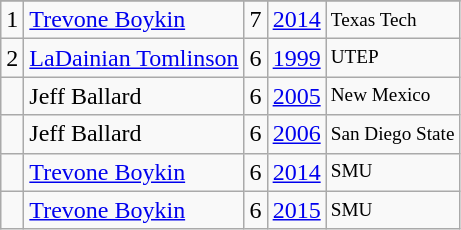<table class="wikitable">
<tr>
</tr>
<tr>
<td>1</td>
<td><a href='#'>Trevone Boykin</a></td>
<td><abbr>7</abbr></td>
<td><a href='#'>2014</a></td>
<td style="font-size:80%;">Texas Tech</td>
</tr>
<tr>
<td>2</td>
<td><a href='#'>LaDainian Tomlinson</a></td>
<td><abbr>6</abbr></td>
<td><a href='#'>1999</a></td>
<td style="font-size:80%;">UTEP</td>
</tr>
<tr>
<td></td>
<td>Jeff Ballard</td>
<td><abbr>6</abbr></td>
<td><a href='#'>2005</a></td>
<td style="font-size:80%;">New Mexico</td>
</tr>
<tr>
<td></td>
<td>Jeff Ballard</td>
<td><abbr>6</abbr></td>
<td><a href='#'>2006</a></td>
<td style="font-size:80%;">San Diego State</td>
</tr>
<tr>
<td></td>
<td><a href='#'>Trevone Boykin</a></td>
<td><abbr>6</abbr></td>
<td><a href='#'>2014</a></td>
<td style="font-size:80%;">SMU</td>
</tr>
<tr>
<td></td>
<td><a href='#'>Trevone Boykin</a></td>
<td><abbr>6</abbr></td>
<td><a href='#'>2015</a></td>
<td style="font-size:80%;">SMU</td>
</tr>
</table>
